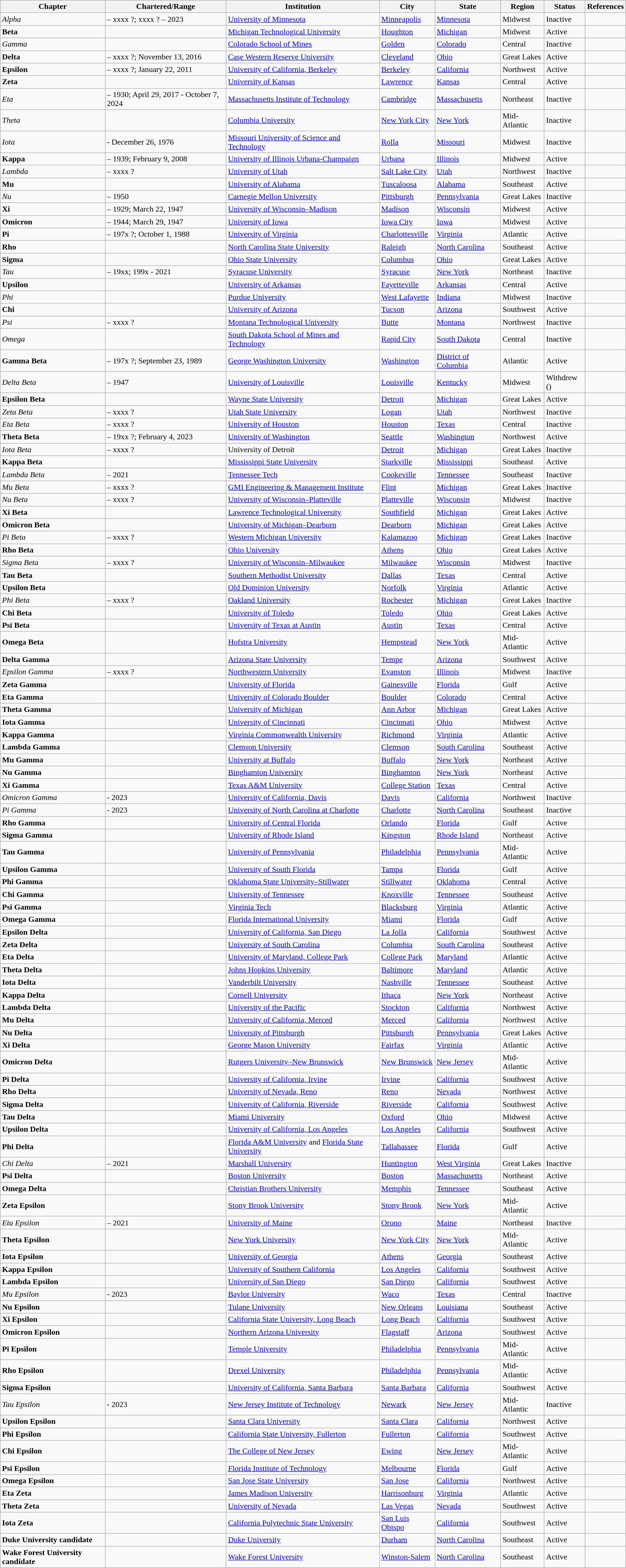<table class="wikitable sortable" style="width:100%;">
<tr>
<th>Chapter</th>
<th>Chartered/Range</th>
<th>Institution</th>
<th>City</th>
<th>State</th>
<th>Region</th>
<th>Status</th>
<th>References</th>
</tr>
<tr>
<td><em>Alpha</em></td>
<td> – xxxx ?; xxxx ? – 2023</td>
<td><a href='#'>University of Minnesota</a></td>
<td><a href='#'>Minneapolis</a></td>
<td><a href='#'>Minnesota</a></td>
<td>Midwest</td>
<td>Inactive</td>
<td></td>
</tr>
<tr>
<td><strong>Beta</strong></td>
<td></td>
<td><a href='#'>Michigan Technological University</a></td>
<td><a href='#'>Houghton</a></td>
<td><a href='#'>Michigan</a></td>
<td>Midwest</td>
<td>Active</td>
<td></td>
</tr>
<tr>
<td><em>Gamma</em></td>
<td></td>
<td><a href='#'>Colorado School of Mines</a></td>
<td><a href='#'>Golden</a></td>
<td><a href='#'>Colorado</a></td>
<td>Central</td>
<td>Inactive</td>
<td></td>
</tr>
<tr>
<td><strong>Delta</strong></td>
<td> – xxxx ?; November 13, 2016</td>
<td><a href='#'>Case Western Reserve University</a></td>
<td><a href='#'>Cleveland</a></td>
<td><a href='#'>Ohio</a></td>
<td>Great Lakes</td>
<td>Active</td>
<td></td>
</tr>
<tr>
<td><strong>Epsilon</strong></td>
<td>  – xxxx ?; January 22, 2011</td>
<td><a href='#'>University of California, Berkeley</a></td>
<td><a href='#'>Berkeley</a></td>
<td><a href='#'>California</a></td>
<td>Northwest</td>
<td>Active</td>
<td></td>
</tr>
<tr>
<td><strong>Zeta</strong></td>
<td></td>
<td><a href='#'>University of Kansas</a></td>
<td><a href='#'>Lawrence</a></td>
<td><a href='#'>Kansas</a></td>
<td>Central</td>
<td>Active</td>
<td></td>
</tr>
<tr>
<td><em>Eta</em></td>
<td> – 1930; April 29, 2017 - October 7, 2024</td>
<td><a href='#'>Massachusetts Institute of Technology</a></td>
<td><a href='#'>Cambridge</a></td>
<td><a href='#'>Massachusetts</a></td>
<td>Northeast</td>
<td>Inactive</td>
<td></td>
</tr>
<tr>
<td><em>Theta</em></td>
<td></td>
<td><a href='#'>Columbia University</a></td>
<td><a href='#'>New York City</a></td>
<td><a href='#'>New York</a></td>
<td>Mid-Atlantic</td>
<td>Inactive</td>
<td></td>
</tr>
<tr>
<td><em>Iota</em></td>
<td> - December 26, 1976</td>
<td><a href='#'>Missouri University of Science and Technology</a></td>
<td><a href='#'>Rolla</a></td>
<td><a href='#'>Missouri</a></td>
<td>Midwest</td>
<td>Inactive</td>
<td></td>
</tr>
<tr>
<td><strong>Kappa</strong></td>
<td> – 1939; February 9, 2008</td>
<td><a href='#'>University of Illinois Urbana-Champaign</a></td>
<td><a href='#'>Urbana</a></td>
<td><a href='#'>Illinois</a></td>
<td>Midwest</td>
<td>Active</td>
<td></td>
</tr>
<tr>
<td><em>Lambda</em></td>
<td> – xxxx ?</td>
<td><a href='#'>University of Utah</a></td>
<td><a href='#'>Salt Lake City</a></td>
<td><a href='#'>Utah</a></td>
<td>Northwest</td>
<td>Inactive</td>
<td></td>
</tr>
<tr>
<td><strong>Mu</strong></td>
<td></td>
<td><a href='#'>University of Alabama</a></td>
<td><a href='#'>Tuscaloosa</a></td>
<td><a href='#'>Alabama</a></td>
<td>Southeast</td>
<td>Active</td>
<td></td>
</tr>
<tr>
<td><em>Nu</em></td>
<td> – 1950</td>
<td><a href='#'>Carnegie Mellon University</a></td>
<td><a href='#'>Pittsburgh</a></td>
<td><a href='#'>Pennsylvania</a></td>
<td>Great Lakes</td>
<td>Inactive</td>
<td></td>
</tr>
<tr>
<td><strong>Xi</strong></td>
<td> – 1929; March 22, 1947</td>
<td><a href='#'>University of Wisconsin–Madison</a></td>
<td><a href='#'>Madison</a></td>
<td><a href='#'>Wisconsin</a></td>
<td>Midwest</td>
<td>Active</td>
<td></td>
</tr>
<tr>
<td><strong>Omicron</strong></td>
<td> – 1944; March 29, 1947</td>
<td><a href='#'>University of Iowa</a></td>
<td><a href='#'>Iowa City</a></td>
<td><a href='#'>Iowa</a></td>
<td>Midwest</td>
<td>Active</td>
<td></td>
</tr>
<tr>
<td><strong>Pi</strong></td>
<td> – 197x ?; October 1, 1988</td>
<td><a href='#'>University of Virginia</a></td>
<td><a href='#'>Charlottesville</a></td>
<td><a href='#'>Virginia</a></td>
<td>Atlantic</td>
<td>Active</td>
<td></td>
</tr>
<tr>
<td><strong>Rho</strong></td>
<td></td>
<td><a href='#'>North Carolina State University</a></td>
<td><a href='#'>Raleigh</a></td>
<td><a href='#'>North Carolina</a></td>
<td>Southeast</td>
<td>Active</td>
<td></td>
</tr>
<tr>
<td><strong>Sigma</strong></td>
<td></td>
<td><a href='#'>Ohio State University</a></td>
<td><a href='#'>Columbus</a></td>
<td><a href='#'>Ohio</a></td>
<td>Great Lakes</td>
<td>Active</td>
<td></td>
</tr>
<tr>
<td><em>Tau</em></td>
<td> – 19xx; 199x - 2021</td>
<td><a href='#'>Syracuse University</a></td>
<td><a href='#'>Syracuse</a></td>
<td><a href='#'>New York</a></td>
<td>Northeast</td>
<td>Inactive</td>
<td></td>
</tr>
<tr>
<td><strong>Upsilon</strong></td>
<td></td>
<td><a href='#'>University of Arkansas</a></td>
<td><a href='#'>Fayetteville</a></td>
<td><a href='#'>Arkansas</a></td>
<td>Central</td>
<td>Active</td>
<td></td>
</tr>
<tr>
<td><em>Phi</em></td>
<td></td>
<td><a href='#'>Purdue University</a></td>
<td><a href='#'>West Lafayette</a></td>
<td><a href='#'>Indiana</a></td>
<td>Midwest</td>
<td>Inactive</td>
<td></td>
</tr>
<tr>
<td><strong>Chi</strong></td>
<td></td>
<td><a href='#'>University of Arizona</a></td>
<td><a href='#'>Tucson</a></td>
<td><a href='#'>Arizona</a></td>
<td>Southwest</td>
<td>Active</td>
<td></td>
</tr>
<tr>
<td><em>Psi</em></td>
<td> – xxxx ?</td>
<td><a href='#'>Montana Technological University</a></td>
<td><a href='#'>Butte</a></td>
<td><a href='#'>Montana</a></td>
<td>Northwest</td>
<td>Inactive</td>
<td></td>
</tr>
<tr>
<td><em>Omega</em></td>
<td></td>
<td><a href='#'>South Dakota School of Mines and Technology</a></td>
<td><a href='#'>Rapid City</a></td>
<td><a href='#'>South Dakota</a></td>
<td>Central</td>
<td>Inactive</td>
<td></td>
</tr>
<tr>
<td><strong>Gamma Beta</strong></td>
<td> – 197x ?; September 23, 1989</td>
<td><a href='#'>George Washington University</a></td>
<td><a href='#'>Washington</a></td>
<td><a href='#'>District of Columbia</a></td>
<td>Atlantic</td>
<td>Active</td>
<td></td>
</tr>
<tr>
<td><em>Delta Beta</em></td>
<td> – 1947</td>
<td><a href='#'>University of Louisville</a></td>
<td><a href='#'>Louisville</a></td>
<td><a href='#'>Kentucky</a></td>
<td>Midwest</td>
<td>Withdrew (<strong></strong>)</td>
<td></td>
</tr>
<tr>
<td><strong>Epsilon Beta</strong></td>
<td></td>
<td><a href='#'>Wayne State University</a></td>
<td><a href='#'>Detroit</a></td>
<td><a href='#'>Michigan</a></td>
<td>Great Lakes</td>
<td>Active</td>
<td></td>
</tr>
<tr>
<td><em>Zeta Beta</em></td>
<td> – xxxx ?</td>
<td><a href='#'>Utah State University</a></td>
<td><a href='#'>Logan</a></td>
<td><a href='#'>Utah</a></td>
<td>Northwest</td>
<td>Inactive</td>
<td></td>
</tr>
<tr>
<td><em>Eta Beta</em></td>
<td> – xxxx ?</td>
<td><a href='#'>University of Houston</a></td>
<td><a href='#'>Houston</a></td>
<td><a href='#'>Texas</a></td>
<td>Central</td>
<td>Inactive</td>
<td></td>
</tr>
<tr>
<td><strong>Theta Beta</strong></td>
<td> – 19xx ?; February 4, 2023</td>
<td><a href='#'>University of Washington</a></td>
<td><a href='#'>Seattle</a></td>
<td><a href='#'>Washington</a></td>
<td>Northwest</td>
<td>Active</td>
<td></td>
</tr>
<tr>
<td><em>Iota Beta</em></td>
<td> – xxxx ?</td>
<td>University of Detroit</td>
<td><a href='#'>Detroit</a></td>
<td><a href='#'>Michigan</a></td>
<td>Great Lakes</td>
<td>Inactive</td>
<td></td>
</tr>
<tr>
<td><strong>Kappa Beta</strong></td>
<td></td>
<td><a href='#'>Mississippi State University</a></td>
<td><a href='#'>Starkville</a></td>
<td><a href='#'>Mississippi</a></td>
<td>Southeast</td>
<td>Active</td>
<td></td>
</tr>
<tr>
<td><em>Lambda Beta</em></td>
<td> – 2021</td>
<td><a href='#'>Tennessee Tech</a></td>
<td><a href='#'>Cookeville</a></td>
<td><a href='#'>Tennessee</a></td>
<td>Southeast</td>
<td>Inactive</td>
<td></td>
</tr>
<tr>
<td><em>Mu Beta</em></td>
<td> – xxxx ?</td>
<td><a href='#'>GMI Engineering & Management Institute</a></td>
<td><a href='#'>Flint</a></td>
<td><a href='#'>Michigan</a></td>
<td>Great Lakes</td>
<td>Inactive</td>
<td></td>
</tr>
<tr>
<td><em>Nu Beta</em></td>
<td> – xxxx ?</td>
<td><a href='#'>University of Wisconsin–Platteville</a></td>
<td><a href='#'>Platteville</a></td>
<td><a href='#'>Wisconsin</a></td>
<td>Midwest</td>
<td>Inactive</td>
<td></td>
</tr>
<tr>
<td><strong>Xi Beta</strong></td>
<td></td>
<td><a href='#'>Lawrence Technological University</a></td>
<td><a href='#'>Southfield</a></td>
<td><a href='#'>Michigan</a></td>
<td>Great Lakes</td>
<td>Active</td>
<td></td>
</tr>
<tr>
<td><strong>Omicron Beta</strong></td>
<td></td>
<td><a href='#'>University of Michigan–Dearborn</a></td>
<td><a href='#'>Dearborn</a></td>
<td><a href='#'>Michigan</a></td>
<td>Great Lakes</td>
<td>Active</td>
<td></td>
</tr>
<tr>
<td><em>Pi Beta</em></td>
<td> – xxxx ?</td>
<td><a href='#'>Western Michigan University</a></td>
<td><a href='#'>Kalamazoo</a></td>
<td><a href='#'>Michigan</a></td>
<td>Great Lakes</td>
<td>Inactive</td>
<td></td>
</tr>
<tr>
<td><strong>Rho Beta</strong></td>
<td></td>
<td><a href='#'>Ohio University</a></td>
<td><a href='#'>Athens</a></td>
<td><a href='#'>Ohio</a></td>
<td>Great Lakes</td>
<td>Active</td>
<td></td>
</tr>
<tr>
<td><em>Sigma Beta</em></td>
<td> – xxxx ?</td>
<td><a href='#'>University of Wisconsin–Milwaukee</a></td>
<td><a href='#'>Milwaukee</a></td>
<td><a href='#'>Wisconsin</a></td>
<td>Midwest</td>
<td>Inactive</td>
<td></td>
</tr>
<tr>
<td><strong>Tau Beta</strong></td>
<td></td>
<td><a href='#'>Southern Methodist University</a></td>
<td><a href='#'>Dallas</a></td>
<td><a href='#'>Texas</a></td>
<td>Central</td>
<td>Active</td>
<td></td>
</tr>
<tr>
<td><strong>Upsilon Beta</strong></td>
<td></td>
<td><a href='#'>Old Dominion University</a></td>
<td><a href='#'>Norfolk</a></td>
<td><a href='#'>Virginia</a></td>
<td>Atlantic</td>
<td>Active</td>
<td></td>
</tr>
<tr>
<td><em>Phi Beta</em></td>
<td> – xxxx ?</td>
<td><a href='#'>Oakland University</a></td>
<td><a href='#'>Rochester</a></td>
<td><a href='#'>Michigan</a></td>
<td>Great Lakes</td>
<td>Inactive</td>
<td></td>
</tr>
<tr>
<td><strong>Chi Beta</strong></td>
<td></td>
<td><a href='#'>University of Toledo</a></td>
<td><a href='#'>Toledo</a></td>
<td><a href='#'>Ohio</a></td>
<td>Great Lakes</td>
<td>Active</td>
<td></td>
</tr>
<tr>
<td><strong>Psi Beta</strong></td>
<td></td>
<td><a href='#'>University of Texas at Austin</a></td>
<td><a href='#'>Austin</a></td>
<td><a href='#'>Texas</a></td>
<td>Central</td>
<td>Active</td>
<td></td>
</tr>
<tr>
<td><strong>Omega Beta</strong></td>
<td></td>
<td><a href='#'>Hofstra University</a></td>
<td><a href='#'>Hempstead</a></td>
<td><a href='#'>New York</a></td>
<td>Mid-Atlantic</td>
<td>Active</td>
<td></td>
</tr>
<tr>
<td><strong>Delta Gamma</strong></td>
<td></td>
<td><a href='#'>Arizona State University</a></td>
<td><a href='#'>Tempe</a></td>
<td><a href='#'>Arizona</a></td>
<td>Southwest</td>
<td>Active</td>
<td></td>
</tr>
<tr>
<td><em>Epsilon Gamma</em></td>
<td> – xxxx ?</td>
<td><a href='#'>Northwestern University</a></td>
<td><a href='#'>Evanston</a></td>
<td><a href='#'>Illinois</a></td>
<td>Midwest</td>
<td>Inactive</td>
<td></td>
</tr>
<tr>
<td><strong>Zeta Gamma</strong></td>
<td></td>
<td><a href='#'>University of Florida</a></td>
<td><a href='#'>Gainesville</a></td>
<td><a href='#'>Florida</a></td>
<td>Gulf</td>
<td>Active</td>
<td></td>
</tr>
<tr>
<td><strong>Eta Gamma</strong></td>
<td></td>
<td><a href='#'>University of Colorado Boulder</a></td>
<td><a href='#'>Boulder</a></td>
<td><a href='#'>Colorado</a></td>
<td>Central</td>
<td>Active</td>
<td></td>
</tr>
<tr>
<td><strong>Theta Gamma</strong></td>
<td></td>
<td><a href='#'>University of Michigan</a></td>
<td><a href='#'>Ann Arbor</a></td>
<td><a href='#'>Michigan</a></td>
<td>Great Lakes</td>
<td>Active</td>
<td></td>
</tr>
<tr>
<td><strong>Iota Gamma</strong></td>
<td></td>
<td><a href='#'>University of Cincinnati</a></td>
<td><a href='#'>Cincinnati</a></td>
<td><a href='#'>Ohio</a></td>
<td>Midwest</td>
<td>Active</td>
<td></td>
</tr>
<tr>
<td><strong>Kappa Gamma</strong></td>
<td></td>
<td><a href='#'>Virginia Commonwealth University</a></td>
<td><a href='#'>Richmond</a></td>
<td><a href='#'>Virginia</a></td>
<td>Atlantic</td>
<td>Active</td>
<td></td>
</tr>
<tr>
<td><strong>Lambda Gamma</strong></td>
<td></td>
<td><a href='#'>Clemson University</a></td>
<td><a href='#'>Clemson</a></td>
<td><a href='#'>South Carolina</a></td>
<td>Southeast</td>
<td>Active</td>
<td></td>
</tr>
<tr>
<td><strong>Mu Gamma</strong></td>
<td></td>
<td><a href='#'>University at Buffalo</a></td>
<td><a href='#'>Buffalo</a></td>
<td><a href='#'>New York</a></td>
<td>Northeast</td>
<td>Active</td>
<td></td>
</tr>
<tr>
<td><strong>Nu Gamma</strong></td>
<td></td>
<td><a href='#'>Binghamton University</a></td>
<td><a href='#'>Binghamton</a></td>
<td><a href='#'>New York</a></td>
<td>Northeast</td>
<td>Active</td>
<td></td>
</tr>
<tr>
<td><strong>Xi Gamma</strong></td>
<td></td>
<td><a href='#'>Texas A&M University</a></td>
<td><a href='#'>College Station</a></td>
<td><a href='#'>Texas</a></td>
<td>Central</td>
<td>Active</td>
<td></td>
</tr>
<tr>
<td><em>Omicron Gamma</em></td>
<td> - 2023</td>
<td><a href='#'>University of California, Davis</a></td>
<td><a href='#'>Davis</a></td>
<td><a href='#'>California</a></td>
<td>Northwest</td>
<td>Inactive</td>
<td></td>
</tr>
<tr>
<td><em>Pi Gamma</em></td>
<td> - 2023</td>
<td><a href='#'>University of North Carolina at Charlotte</a></td>
<td><a href='#'>Charlotte</a></td>
<td><a href='#'>North Carolina</a></td>
<td>Southeast</td>
<td>Inactive</td>
<td></td>
</tr>
<tr>
<td><strong>Rho Gamma</strong></td>
<td></td>
<td><a href='#'>University of Central Florida</a></td>
<td><a href='#'>Orlando</a></td>
<td><a href='#'>Florida</a></td>
<td>Gulf</td>
<td>Active</td>
<td></td>
</tr>
<tr>
<td><strong>Sigma Gamma</strong></td>
<td></td>
<td><a href='#'>University of Rhode Island</a></td>
<td><a href='#'>Kingston</a></td>
<td><a href='#'>Rhode Island</a></td>
<td>Northeast</td>
<td>Active</td>
<td></td>
</tr>
<tr>
<td><strong>Tau Gamma</strong></td>
<td></td>
<td><a href='#'>University of Pennsylvania</a></td>
<td><a href='#'>Philadelphia</a></td>
<td><a href='#'>Pennsylvania</a></td>
<td>Mid-Atlantic</td>
<td>Active</td>
<td></td>
</tr>
<tr>
<td><strong>Upsilon Gamma</strong></td>
<td></td>
<td><a href='#'>University of South Florida</a></td>
<td><a href='#'>Tampa</a></td>
<td><a href='#'>Florida</a></td>
<td>Gulf</td>
<td>Active</td>
<td></td>
</tr>
<tr>
<td><strong>Phi Gamma</strong></td>
<td></td>
<td><a href='#'>Oklahoma State University–Stillwater</a></td>
<td><a href='#'>Stillwater</a></td>
<td><a href='#'>Oklahoma</a></td>
<td>Central</td>
<td>Active</td>
<td></td>
</tr>
<tr>
<td><strong>Chi Gamma</strong></td>
<td></td>
<td><a href='#'>University of Tennessee</a></td>
<td><a href='#'>Knoxville</a></td>
<td><a href='#'>Tennessee</a></td>
<td>Southeast</td>
<td>Active</td>
<td></td>
</tr>
<tr>
<td><strong>Psi Gamma</strong></td>
<td></td>
<td><a href='#'>Virginia Tech</a></td>
<td><a href='#'>Blacksburg</a></td>
<td><a href='#'>Virginia</a></td>
<td>Atlantic</td>
<td>Active</td>
<td></td>
</tr>
<tr>
<td><strong>Omega Gamma</strong></td>
<td></td>
<td><a href='#'>Florida International University</a></td>
<td><a href='#'>Miami</a></td>
<td><a href='#'>Florida</a></td>
<td>Gulf</td>
<td>Active</td>
<td></td>
</tr>
<tr>
<td><strong>Epsilon Delta</strong></td>
<td></td>
<td><a href='#'>University of California, San Diego</a></td>
<td><a href='#'>La Jolla</a></td>
<td><a href='#'>California</a></td>
<td>Southwest</td>
<td>Active</td>
<td></td>
</tr>
<tr>
<td><strong>Zeta Delta</strong></td>
<td></td>
<td><a href='#'>University of South Carolina</a></td>
<td><a href='#'>Columbia</a></td>
<td><a href='#'>South Carolina</a></td>
<td>Southeast</td>
<td>Active</td>
<td></td>
</tr>
<tr>
<td><strong>Eta Delta</strong></td>
<td></td>
<td><a href='#'>University of Maryland, College Park</a></td>
<td><a href='#'>College Park</a></td>
<td><a href='#'>Maryland</a></td>
<td>Atlantic</td>
<td>Active</td>
<td></td>
</tr>
<tr>
<td><strong>Theta Delta</strong></td>
<td></td>
<td><a href='#'>Johns Hopkins University</a></td>
<td><a href='#'>Baltimore</a></td>
<td><a href='#'>Maryland</a></td>
<td>Atlantic</td>
<td>Active</td>
<td></td>
</tr>
<tr>
<td><strong>Iota Delta</strong></td>
<td></td>
<td><a href='#'>Vanderbilt University</a></td>
<td><a href='#'>Nashville</a></td>
<td><a href='#'>Tennessee</a></td>
<td>Southeast</td>
<td>Active</td>
<td></td>
</tr>
<tr>
<td><strong>Kappa Delta</strong></td>
<td></td>
<td><a href='#'>Cornell University</a></td>
<td><a href='#'>Ithaca</a></td>
<td><a href='#'>New York</a></td>
<td>Northeast</td>
<td>Active</td>
<td></td>
</tr>
<tr>
<td><strong>Lambda Delta</strong></td>
<td></td>
<td><a href='#'>University of the Pacific</a></td>
<td><a href='#'>Stockton</a></td>
<td><a href='#'>California</a></td>
<td>Northwest</td>
<td>Active</td>
<td></td>
</tr>
<tr>
<td><strong>Mu Delta</strong></td>
<td></td>
<td><a href='#'>University of California, Merced</a></td>
<td><a href='#'>Merced</a></td>
<td><a href='#'>California</a></td>
<td>Northwest</td>
<td>Active</td>
<td></td>
</tr>
<tr>
<td><strong>Nu Delta</strong></td>
<td></td>
<td><a href='#'>University of Pittsburgh</a></td>
<td><a href='#'>Pittsburgh</a></td>
<td><a href='#'>Pennsylvania</a></td>
<td>Great Lakes</td>
<td>Active</td>
<td></td>
</tr>
<tr>
<td><strong>Xi Delta</strong></td>
<td></td>
<td><a href='#'>George Mason University</a></td>
<td><a href='#'>Fairfax</a></td>
<td><a href='#'>Virginia</a></td>
<td>Atlantic</td>
<td>Active</td>
<td></td>
</tr>
<tr>
<td><strong>Omicron Delta</strong></td>
<td></td>
<td><a href='#'>Rutgers University–New Brunswick</a></td>
<td><a href='#'>New Brunswick</a></td>
<td><a href='#'>New Jersey</a></td>
<td>Mid-Atlantic</td>
<td>Active</td>
<td></td>
</tr>
<tr>
<td><strong>Pi Delta</strong></td>
<td></td>
<td><a href='#'>University of California, Irvine</a></td>
<td><a href='#'>Irvine</a></td>
<td><a href='#'>California</a></td>
<td>Southwest</td>
<td>Active</td>
<td></td>
</tr>
<tr>
<td><strong>Rho Delta</strong></td>
<td></td>
<td><a href='#'>University of Nevada, Reno</a></td>
<td><a href='#'>Reno</a></td>
<td><a href='#'>Nevada</a></td>
<td>Northwest</td>
<td>Active</td>
<td></td>
</tr>
<tr>
<td><strong>Sigma Delta</strong></td>
<td></td>
<td><a href='#'>University of California, Riverside</a></td>
<td><a href='#'>Riverside</a></td>
<td><a href='#'>California</a></td>
<td>Southwest</td>
<td>Active</td>
<td></td>
</tr>
<tr>
<td><strong>Tau Delta</strong></td>
<td></td>
<td><a href='#'>Miami University</a></td>
<td><a href='#'>Oxford</a></td>
<td><a href='#'>Ohio</a></td>
<td>Midwest</td>
<td>Active</td>
<td></td>
</tr>
<tr>
<td><strong>Upsilon Delta</strong></td>
<td></td>
<td><a href='#'>University of California, Los Angeles</a></td>
<td><a href='#'>Los Angeles</a></td>
<td><a href='#'>California</a></td>
<td>Southwest</td>
<td>Active</td>
<td></td>
</tr>
<tr>
<td><strong>Phi Delta</strong></td>
<td></td>
<td Florida A&M University and State><a href='#'>Florida A&M University</a> and <a href='#'>Florida State University</a></td>
<td><a href='#'>Tallahassee</a></td>
<td><a href='#'>Florida</a></td>
<td>Gulf</td>
<td>Active</td>
<td></td>
</tr>
<tr>
<td><em>Chi Delta</em></td>
<td> – 2021</td>
<td><a href='#'>Marshall University</a></td>
<td><a href='#'>Huntington</a></td>
<td><a href='#'>West Virginia</a></td>
<td>Great Lakes</td>
<td>Inactive</td>
<td></td>
</tr>
<tr>
<td><strong>Psi Delta</strong></td>
<td></td>
<td><a href='#'>Boston University</a></td>
<td><a href='#'>Boston</a></td>
<td><a href='#'>Massachusetts</a></td>
<td>Northeast</td>
<td>Active</td>
<td></td>
</tr>
<tr>
<td><strong>Omega Delta</strong></td>
<td></td>
<td><a href='#'>Christian Brothers University</a></td>
<td><a href='#'>Memphis</a></td>
<td><a href='#'>Tennessee</a></td>
<td>Southeast</td>
<td>Active</td>
<td></td>
</tr>
<tr>
<td><strong>Zeta Epsilon</strong></td>
<td></td>
<td><a href='#'>Stony Brook University</a></td>
<td><a href='#'>Stony Brook</a></td>
<td><a href='#'>New York</a></td>
<td>Mid-Atlantic</td>
<td>Active</td>
<td></td>
</tr>
<tr>
<td><em>Eta Epsilon</em></td>
<td> – 2021</td>
<td><a href='#'>University of Maine</a></td>
<td><a href='#'>Orono</a></td>
<td><a href='#'>Maine</a></td>
<td>Northeast</td>
<td>Inactive</td>
<td></td>
</tr>
<tr>
<td><strong>Theta Epsilon</strong></td>
<td></td>
<td><a href='#'>New York University</a></td>
<td><a href='#'>New York City</a></td>
<td><a href='#'>New York</a></td>
<td>Mid-Atlantic</td>
<td>Active</td>
<td></td>
</tr>
<tr>
<td><strong>Iota Epsilon</strong></td>
<td></td>
<td><a href='#'>University of Georgia</a></td>
<td><a href='#'>Athens</a></td>
<td><a href='#'>Georgia</a></td>
<td>Southeast</td>
<td>Active</td>
<td></td>
</tr>
<tr>
<td><strong>Kappa Epsilon</strong></td>
<td></td>
<td><a href='#'>University of Southern California</a></td>
<td><a href='#'>Los Angeles</a></td>
<td><a href='#'>California</a></td>
<td>Southwest</td>
<td>Active</td>
<td></td>
</tr>
<tr>
<td><strong>Lambda Epsilon</strong></td>
<td></td>
<td><a href='#'>University of San Diego</a></td>
<td><a href='#'>San Diego</a></td>
<td><a href='#'>California</a></td>
<td>Southwest</td>
<td>Active</td>
<td></td>
</tr>
<tr>
<td><em>Mu Epsilon</em></td>
<td> - 2023</td>
<td><a href='#'>Baylor University</a></td>
<td><a href='#'>Waco</a></td>
<td><a href='#'>Texas</a></td>
<td>Central</td>
<td>Inactive</td>
<td></td>
</tr>
<tr>
<td><strong>Nu Epsilon</strong></td>
<td></td>
<td><a href='#'>Tulane University</a></td>
<td><a href='#'>New Orleans</a></td>
<td><a href='#'>Louisiana</a></td>
<td>Southeast</td>
<td>Active</td>
<td></td>
</tr>
<tr>
<td><strong>Xi Epsilon</strong></td>
<td></td>
<td><a href='#'>California State University, Long Beach</a></td>
<td><a href='#'>Long Beach</a></td>
<td><a href='#'>California</a></td>
<td>Southwest</td>
<td>Active</td>
<td></td>
</tr>
<tr>
<td><strong>Omicron Epsilon</strong></td>
<td></td>
<td><a href='#'>Northern Arizona University</a></td>
<td><a href='#'>Flagstaff</a></td>
<td><a href='#'>Arizona</a></td>
<td>Southwest</td>
<td>Active</td>
<td></td>
</tr>
<tr>
<td><strong>Pi Epsilon</strong></td>
<td></td>
<td><a href='#'>Temple University</a></td>
<td><a href='#'>Philadelphia</a></td>
<td><a href='#'>Pennsylvania</a></td>
<td>Mid-Atlantic</td>
<td>Active</td>
<td></td>
</tr>
<tr>
<td><strong>Rho Epsilon</strong></td>
<td></td>
<td><a href='#'>Drexel University</a></td>
<td><a href='#'>Philadelphia</a></td>
<td><a href='#'>Pennsylvania</a></td>
<td>Mid-Atlantic</td>
<td>Active</td>
<td></td>
</tr>
<tr>
<td><strong>Sigma Epsilon</strong></td>
<td></td>
<td><a href='#'>University of California, Santa Barbara</a></td>
<td><a href='#'>Santa Barbara</a></td>
<td><a href='#'>California</a></td>
<td>Southwest</td>
<td>Active</td>
<td></td>
</tr>
<tr>
<td><em>Tau Epsilon</em></td>
<td> - 2023</td>
<td><a href='#'>New Jersey Institute of Technology</a></td>
<td><a href='#'>Newark</a></td>
<td><a href='#'>New Jersey</a></td>
<td>Mid-Atlantic</td>
<td>Inactive</td>
<td></td>
</tr>
<tr>
<td><strong>Upsilon Epsilon</strong></td>
<td></td>
<td><a href='#'>Santa Clara University</a></td>
<td><a href='#'>Santa Clara</a></td>
<td><a href='#'>California</a></td>
<td>Northwest</td>
<td>Active</td>
<td></td>
</tr>
<tr>
<td><strong>Phi Epsilon</strong></td>
<td></td>
<td><a href='#'>California State University, Fullerton</a></td>
<td><a href='#'>Fullerton</a></td>
<td><a href='#'>California</a></td>
<td>Southwest</td>
<td>Active</td>
<td></td>
</tr>
<tr>
<td><strong>Chi Epsilon</strong></td>
<td></td>
<td><a href='#'>The College of New Jersey</a></td>
<td><a href='#'>Ewing</a></td>
<td><a href='#'>New Jersey</a></td>
<td>Mid-Atlantic</td>
<td>Active</td>
<td></td>
</tr>
<tr>
<td><strong>Psi Epsilon</strong></td>
<td></td>
<td><a href='#'>Florida Institute of Technology</a></td>
<td><a href='#'>Melbourne</a></td>
<td><a href='#'>Florida</a></td>
<td>Gulf</td>
<td>Active</td>
<td></td>
</tr>
<tr>
<td><strong>Omega Epsilon</strong></td>
<td></td>
<td><a href='#'>San Jose State University</a></td>
<td><a href='#'>San Jose</a></td>
<td><a href='#'>California</a></td>
<td>Northwest</td>
<td>Active</td>
<td></td>
</tr>
<tr>
<td><strong>Eta Zeta</strong></td>
<td></td>
<td><a href='#'>James Madison University</a></td>
<td><a href='#'>Harrisonburg</a></td>
<td><a href='#'>Virginia</a></td>
<td>Atlantic</td>
<td>Active</td>
<td></td>
</tr>
<tr>
<td><strong>Theta Zeta</strong></td>
<td></td>
<td><a href='#'>University of Nevada</a></td>
<td><a href='#'>Las Vegas</a></td>
<td><a href='#'>Nevada</a></td>
<td>Southwest</td>
<td>Active</td>
<td></td>
</tr>
<tr>
<td><strong>Iota Zeta</strong></td>
<td></td>
<td><a href='#'>California Polytechnic State University</a></td>
<td><a href='#'>San Luis Obispo</a></td>
<td><a href='#'>California</a></td>
<td>Southwest</td>
<td>Active</td>
<td></td>
</tr>
<tr>
<td><strong>Duke University candidate</strong></td>
<td></td>
<td><a href='#'>Duke University</a></td>
<td><a href='#'>Durham</a></td>
<td><a href='#'>North Carolina</a></td>
<td>Southeast</td>
<td>Active</td>
<td></td>
</tr>
<tr>
<td><strong>Wake Forest University candidate</strong></td>
<td></td>
<td><a href='#'>Wake Forest University</a></td>
<td><a href='#'>Winston-Salem</a></td>
<td><a href='#'>North Carolina</a></td>
<td>Southeast</td>
<td>Active</td>
<td></td>
</tr>
</table>
